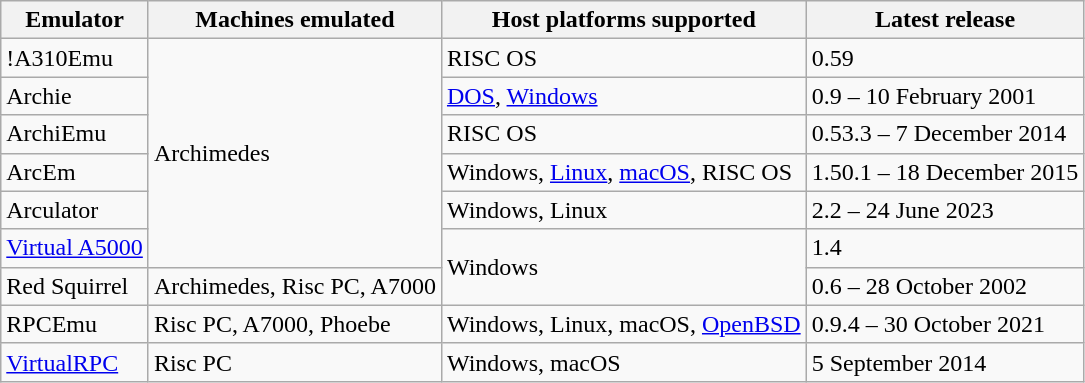<table class="wikitable">
<tr>
<th>Emulator</th>
<th>Machines emulated</th>
<th>Host platforms supported</th>
<th>Latest release</th>
</tr>
<tr>
<td>!A310Emu</td>
<td rowspan="6">Archimedes</td>
<td>RISC OS</td>
<td>0.59</td>
</tr>
<tr>
<td>Archie</td>
<td><a href='#'>DOS</a>, <a href='#'>Windows</a></td>
<td>0.9 – 10 February 2001</td>
</tr>
<tr>
<td>ArchiEmu</td>
<td>RISC OS</td>
<td>0.53.3 – 7 December 2014</td>
</tr>
<tr>
<td>ArcEm</td>
<td>Windows, <a href='#'>Linux</a>, <a href='#'>macOS</a>, RISC OS</td>
<td>1.50.1 – 18 December 2015</td>
</tr>
<tr>
<td>Arculator</td>
<td>Windows, Linux</td>
<td>2.2 – 24 June 2023</td>
</tr>
<tr>
<td><a href='#'>Virtual A5000</a></td>
<td rowspan="2">Windows</td>
<td>1.4</td>
</tr>
<tr>
<td>Red Squirrel</td>
<td>Archimedes, Risc PC, A7000</td>
<td>0.6 – 28 October 2002</td>
</tr>
<tr>
<td>RPCEmu</td>
<td>Risc PC, A7000, Phoebe</td>
<td>Windows, Linux, macOS, <a href='#'>OpenBSD</a></td>
<td>0.9.4 – 30 October 2021</td>
</tr>
<tr>
<td><a href='#'>VirtualRPC</a></td>
<td>Risc PC</td>
<td>Windows, macOS</td>
<td>5 September 2014</td>
</tr>
</table>
